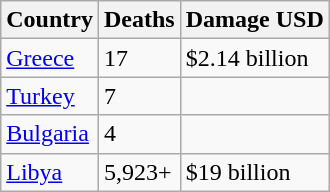<table class="wikitable" style="float:right;">
<tr>
<th>Country</th>
<th>Deaths</th>
<th>Damage USD</th>
</tr>
<tr>
<td><a href='#'>Greece</a></td>
<td>17</td>
<td>$2.14 billion</td>
</tr>
<tr>
<td><a href='#'>Turkey</a></td>
<td>7</td>
<td></td>
</tr>
<tr>
<td><a href='#'>Bulgaria</a></td>
<td>4</td>
<td></td>
</tr>
<tr>
<td><a href='#'>Libya</a></td>
<td>5,923+</td>
<td>$19 billion</td>
</tr>
</table>
